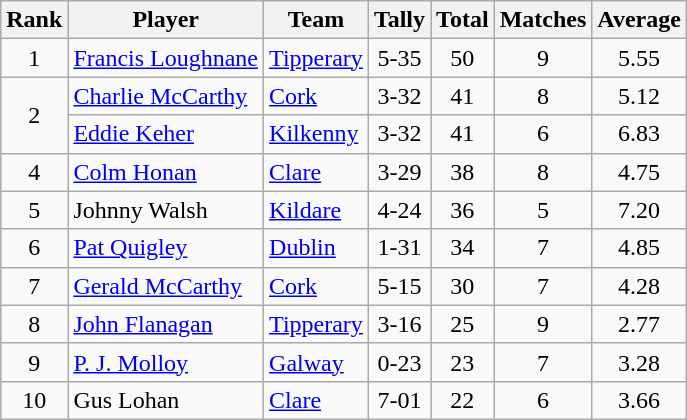<table class="wikitable">
<tr>
<th>Rank</th>
<th>Player</th>
<th>Team</th>
<th>Tally</th>
<th>Total</th>
<th>Matches</th>
<th>Average</th>
</tr>
<tr>
<td rowspan=1 align=center>1</td>
<td><a href='#'>Francis Loughnane</a></td>
<td><a href='#'>Tipperary</a></td>
<td align=center>5-35</td>
<td align=center>50</td>
<td align=center>9</td>
<td align=center>5.55</td>
</tr>
<tr>
<td rowspan=2 align=center>2</td>
<td><a href='#'>Charlie McCarthy</a></td>
<td><a href='#'>Cork</a></td>
<td align=center>3-32</td>
<td align=center>41</td>
<td align=center>8</td>
<td align=center>5.12</td>
</tr>
<tr>
<td><a href='#'>Eddie Keher</a></td>
<td><a href='#'>Kilkenny</a></td>
<td align=center>3-32</td>
<td align=center>41</td>
<td align=center>6</td>
<td align=center>6.83</td>
</tr>
<tr>
<td rowspan=1 align=center>4</td>
<td><a href='#'>Colm Honan</a></td>
<td><a href='#'>Clare</a></td>
<td align=center>3-29</td>
<td align=center>38</td>
<td align=center>8</td>
<td align=center>4.75</td>
</tr>
<tr>
<td rowspan=1 align=center>5</td>
<td>Johnny Walsh</td>
<td><a href='#'>Kildare</a></td>
<td align=center>4-24</td>
<td align=center>36</td>
<td align=center>5</td>
<td align=center>7.20</td>
</tr>
<tr>
<td rowspan=1 align=center>6</td>
<td><a href='#'>Pat Quigley</a></td>
<td><a href='#'>Dublin</a></td>
<td align=center>1-31</td>
<td align=center>34</td>
<td align=center>7</td>
<td align=center>4.85</td>
</tr>
<tr>
<td rowspan=1 align=center>7</td>
<td><a href='#'>Gerald McCarthy</a></td>
<td><a href='#'>Cork</a></td>
<td align=center>5-15</td>
<td align=center>30</td>
<td align=center>7</td>
<td align=center>4.28</td>
</tr>
<tr>
<td rowspan=1 align=center>8</td>
<td><a href='#'>John Flanagan</a></td>
<td><a href='#'>Tipperary</a></td>
<td align=center>3-16</td>
<td align=center>25</td>
<td align=center>9</td>
<td align=center>2.77</td>
</tr>
<tr>
<td rowspan=1 align=center>9</td>
<td><a href='#'>P. J. Molloy</a></td>
<td><a href='#'>Galway</a></td>
<td align=center>0-23</td>
<td align=center>23</td>
<td align=center>7</td>
<td align=center>3.28</td>
</tr>
<tr>
<td rowspan=1 align=center>10</td>
<td>Gus Lohan</td>
<td><a href='#'>Clare</a></td>
<td align=center>7-01</td>
<td align=center>22</td>
<td align=center>6</td>
<td align=center>3.66</td>
</tr>
</table>
